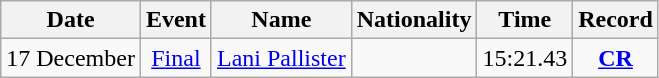<table class="wikitable" style=text-align:center>
<tr>
<th>Date</th>
<th>Event</th>
<th>Name</th>
<th>Nationality</th>
<th>Time</th>
<th>Record</th>
</tr>
<tr>
<td>17 December</td>
<td><a href='#'>Final</a></td>
<td align=left><a href='#'>Lani Pallister</a></td>
<td align=left></td>
<td>15:21.43</td>
<td><strong><a href='#'>CR</a></strong></td>
</tr>
</table>
